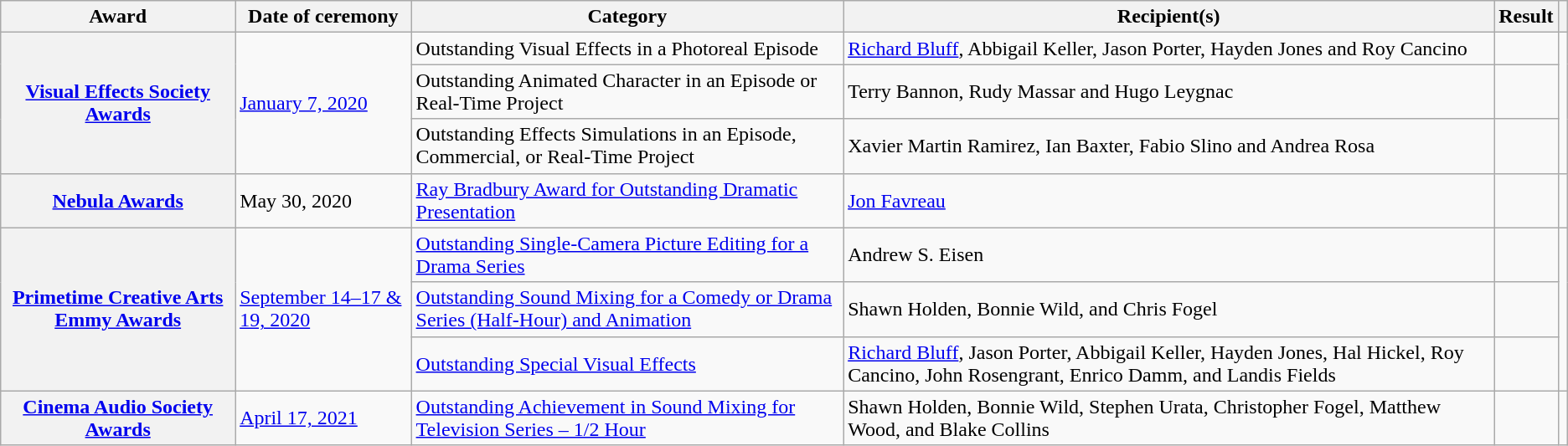<table class="wikitable plainrowheaders sortable">
<tr>
<th scope="col">Award</th>
<th scope="col">Date of ceremony</th>
<th scope="col">Category</th>
<th scope="col">Recipient(s)</th>
<th scope="col">Result</th>
<th scope="col" class="unsortable"></th>
</tr>
<tr>
<th scope="row" rowspan="3" style="text-align:center;"><a href='#'>Visual Effects Society Awards</a></th>
<td rowspan="3"><a href='#'>January 7, 2020</a></td>
<td>Outstanding Visual Effects in a Photoreal Episode</td>
<td data-sort-value="Bluff, Richard"><a href='#'>Richard Bluff</a>, Abbigail Keller, Jason Porter, Hayden Jones and Roy Cancino</td>
<td></td>
<td scope="row" rowspan="3" style="text-align:center;"></td>
</tr>
<tr>
<td>Outstanding Animated Character in an Episode or Real-Time Project</td>
<td data-sort-value="Bannon, Terry">Terry Bannon, Rudy Massar and Hugo Leygnac</td>
<td></td>
</tr>
<tr>
<td>Outstanding Effects Simulations in an Episode, Commercial, or Real-Time Project</td>
<td data-sort-value="Ramirez, Xavier Martin">Xavier Martin Ramirez, Ian Baxter, Fabio Slino and Andrea Rosa</td>
<td></td>
</tr>
<tr>
<th scope="row" style="text-align:center;"><a href='#'>Nebula Awards</a></th>
<td>May 30, 2020</td>
<td><a href='#'>Ray Bradbury Award for Outstanding Dramatic Presentation</a></td>
<td data-sort-value="Favreau, Jon"><a href='#'>Jon Favreau</a></td>
<td></td>
<td scope="row" style="text-align:center;"></td>
</tr>
<tr>
<th scope="row" rowspan="3" style="text-align:center;"><a href='#'>Primetime Creative Arts Emmy Awards</a></th>
<td rowspan="3"><a href='#'>September 14–17 & 19, 2020</a></td>
<td><a href='#'>Outstanding Single-Camera Picture Editing for a Drama Series</a></td>
<td data-sort-value="Eisen, Andrew S.">Andrew S. Eisen</td>
<td></td>
<td scope="row" rowspan="3" style="text-align:center;"></td>
</tr>
<tr>
<td><a href='#'>Outstanding Sound Mixing for a Comedy or Drama Series (Half-Hour) and Animation</a></td>
<td data-sort-value="Holden, Shawn">Shawn Holden, Bonnie Wild, and Chris Fogel</td>
<td></td>
</tr>
<tr>
<td><a href='#'>Outstanding Special Visual Effects</a></td>
<td data-sort-value="Bluff, Richard"><a href='#'>Richard Bluff</a>, Jason Porter, Abbigail Keller, Hayden Jones, Hal Hickel, Roy Cancino, John Rosengrant, Enrico Damm, and Landis Fields</td>
<td></td>
</tr>
<tr>
<th scope="row" style="text-align:center;"><a href='#'>Cinema Audio Society Awards</a></th>
<td><a href='#'>April 17, 2021</a></td>
<td><a href='#'>Outstanding Achievement in Sound Mixing for Television Series – 1/2 Hour</a></td>
<td data-sort-value="Holden, Shawn">Shawn Holden, Bonnie Wild, Stephen Urata, Christopher Fogel, Matthew Wood, and Blake Collins</td>
<td></td>
<td scope="row" style="text-align:center;"></td>
</tr>
</table>
